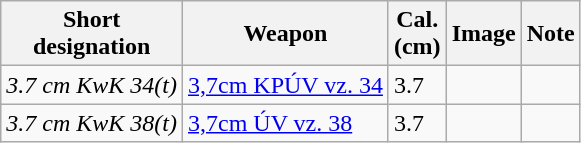<table class="wikitable">
<tr>
<th>Short<br>designation</th>
<th>Weapon</th>
<th>Cal.<br>(cm)</th>
<th>Image</th>
<th>Note</th>
</tr>
<tr>
<td><em>3.7 cm KwK 34(t)</em></td>
<td><a href='#'>3,7cm KPÚV vz. 34</a></td>
<td>3.7</td>
<td></td>
<td></td>
</tr>
<tr>
<td><em>3.7 cm KwK 38(t)</em></td>
<td><a href='#'>3,7cm ÚV vz. 38</a></td>
<td>3.7</td>
<td></td>
<td></td>
</tr>
</table>
